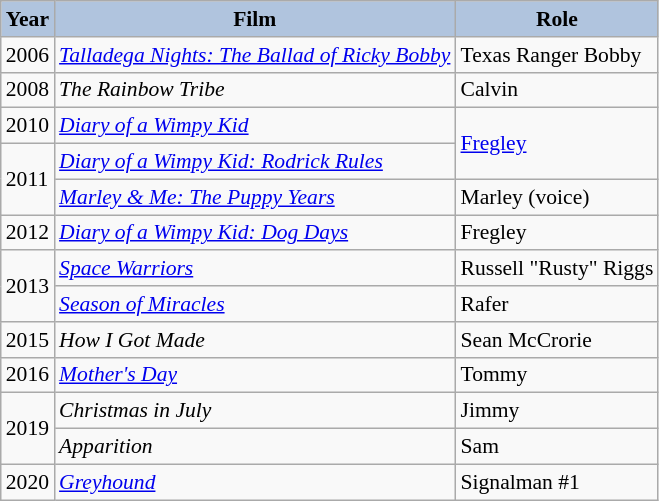<table class="wikitable" style="font-size:90%;" ;>
<tr style="text-align:center;">
<th style="background:#B0C4DE;">Year</th>
<th style="background:#B0C4DE;">Film</th>
<th style="background:#B0C4DE;">Role</th>
</tr>
<tr>
<td>2006</td>
<td><em><a href='#'>Talladega Nights: The Ballad of Ricky Bobby</a></em></td>
<td>Texas Ranger Bobby</td>
</tr>
<tr>
<td>2008</td>
<td><em>The Rainbow Tribe</em></td>
<td>Calvin</td>
</tr>
<tr>
<td>2010</td>
<td><em><a href='#'>Diary of a Wimpy Kid</a></em></td>
<td rowspan="2"><a href='#'>Fregley</a></td>
</tr>
<tr>
<td rowspan="2">2011</td>
<td><em><a href='#'>Diary of a Wimpy Kid: Rodrick Rules</a></em></td>
</tr>
<tr>
<td><em><a href='#'>Marley & Me: The Puppy Years</a></em></td>
<td>Marley (voice)</td>
</tr>
<tr>
<td>2012</td>
<td><em><a href='#'>Diary of a Wimpy Kid: Dog Days</a></em></td>
<td>Fregley</td>
</tr>
<tr>
<td rowspan="2">2013</td>
<td><em><a href='#'>Space Warriors</a></em></td>
<td>Russell "Rusty" Riggs</td>
</tr>
<tr>
<td><em><a href='#'>Season of Miracles</a></em></td>
<td>Rafer</td>
</tr>
<tr>
<td>2015</td>
<td><em>How I Got Made</em></td>
<td>Sean McCrorie</td>
</tr>
<tr>
<td>2016</td>
<td><em><a href='#'>Mother's Day</a></em></td>
<td>Tommy</td>
</tr>
<tr>
<td rowspan="2">2019</td>
<td><em>Christmas in July</em></td>
<td>Jimmy</td>
</tr>
<tr>
<td><em>Apparition</em></td>
<td>Sam</td>
</tr>
<tr>
<td>2020</td>
<td><em><a href='#'>Greyhound</a></em></td>
<td>Signalman #1</td>
</tr>
</table>
